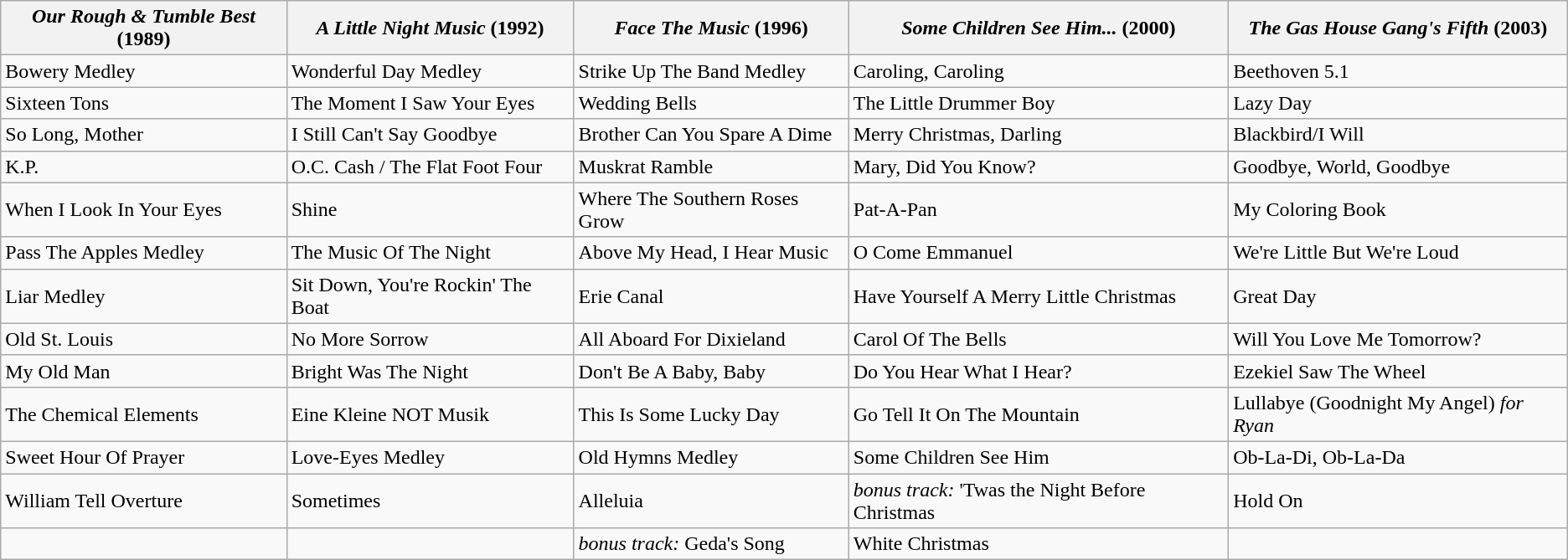<table class="wikitable">
<tr>
<th><em>Our Rough & Tumble Best</em> (1989)</th>
<th><em>A Little Night Music</em> (1992)</th>
<th><em>Face The Music</em> (1996)</th>
<th><em>Some Children See Him...</em> (2000)</th>
<th><em>The Gas House Gang's Fifth</em> (2003)</th>
</tr>
<tr>
<td>Bowery Medley</td>
<td>Wonderful Day Medley</td>
<td>Strike Up The Band Medley</td>
<td>Caroling, Caroling</td>
<td>Beethoven 5.1</td>
</tr>
<tr>
<td>Sixteen Tons</td>
<td>The Moment I Saw Your Eyes</td>
<td>Wedding Bells</td>
<td>The Little Drummer Boy</td>
<td>Lazy Day</td>
</tr>
<tr>
<td>So Long, Mother</td>
<td>I Still Can't Say Goodbye</td>
<td>Brother Can You Spare A Dime</td>
<td>Merry Christmas, Darling</td>
<td>Blackbird/I Will</td>
</tr>
<tr>
<td>K.P.</td>
<td>O.C. Cash / The Flat Foot Four</td>
<td>Muskrat Ramble</td>
<td>Mary, Did You Know?</td>
<td>Goodbye, World, Goodbye</td>
</tr>
<tr>
<td>When I Look In Your Eyes</td>
<td>Shine</td>
<td>Where The Southern Roses Grow</td>
<td>Pat-A-Pan</td>
<td>My Coloring Book</td>
</tr>
<tr>
<td>Pass The Apples Medley</td>
<td>The Music Of The Night</td>
<td>Above My Head, I Hear Music</td>
<td>O Come Emmanuel</td>
<td>We're Little But We're Loud</td>
</tr>
<tr>
<td>Liar Medley</td>
<td>Sit Down, You're Rockin' The Boat</td>
<td>Erie Canal</td>
<td>Have Yourself A Merry Little Christmas</td>
<td>Great Day</td>
</tr>
<tr>
<td>Old St. Louis</td>
<td>No More Sorrow</td>
<td>All Aboard For Dixieland</td>
<td>Carol Of The Bells</td>
<td>Will You Love Me Tomorrow?</td>
</tr>
<tr>
<td>My Old Man</td>
<td>Bright Was The Night</td>
<td>Don't Be A Baby, Baby</td>
<td>Do You Hear What I Hear?</td>
<td>Ezekiel Saw The Wheel</td>
</tr>
<tr>
<td>The Chemical Elements</td>
<td>Eine Kleine NOT Musik</td>
<td>This Is Some Lucky Day</td>
<td>Go Tell It On The Mountain</td>
<td>Lullabye (Goodnight My Angel) <em>for Ryan</em></td>
</tr>
<tr>
<td>Sweet Hour Of Prayer</td>
<td>Love-Eyes Medley</td>
<td>Old Hymns Medley</td>
<td>Some Children See Him</td>
<td>Ob-La-Di, Ob-La-Da</td>
</tr>
<tr>
<td>William Tell Overture</td>
<td>Sometimes</td>
<td>Alleluia</td>
<td><em>bonus track:</em> 'Twas the Night Before Christmas</td>
<td>Hold On</td>
</tr>
<tr>
<td></td>
<td></td>
<td><em>bonus track:</em> Geda's Song</td>
<td>White Christmas</td>
</tr>
</table>
